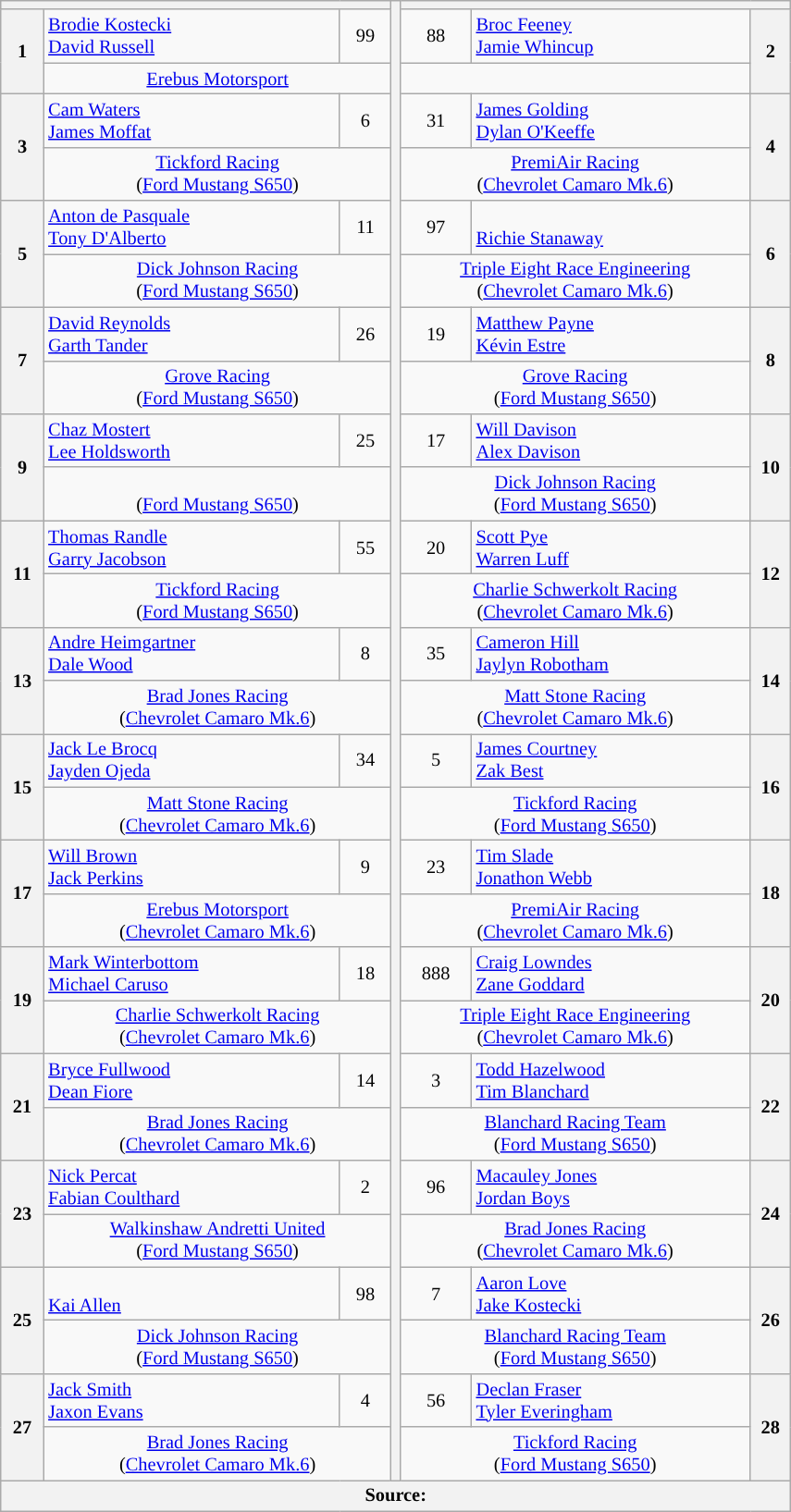<table class="wikitable" style="font-size: 85%;">
<tr>
<th colspan="3" width="275px"></th>
<th rowspan="29"></th>
<th colspan="3" width="275px"></th>
</tr>
<tr>
<th rowspan="2">1</th>
<td align="left"> <a href='#'>Brodie Kostecki</a><br> <a href='#'>David Russell</a></td>
<td align="center">99</td>
<td align="center">88</td>
<td align="left"> <a href='#'>Broc Feeney</a><br> <a href='#'>Jamie Whincup</a></td>
<th rowspan="2">2</th>
</tr>
<tr>
<td colspan="2" align="center"><a href='#'>Erebus Motorsport</a><br></td>
<td colspan="2" align="center"><br></td>
</tr>
<tr>
<th rowspan="2">3</th>
<td align="left"> <a href='#'>Cam Waters</a><br> <a href='#'>James Moffat</a></td>
<td align="center">6</td>
<td align="center">31</td>
<td align="left"> <a href='#'>James Golding</a><br> <a href='#'>Dylan O'Keeffe</a></td>
<th rowspan="2">4</th>
</tr>
<tr>
<td colspan="2" align="center"><a href='#'>Tickford Racing</a><br>(<a href='#'>Ford Mustang S650</a>)</td>
<td colspan="2" align="center"><a href='#'>PremiAir Racing</a><br>(<a href='#'>Chevrolet Camaro Mk.6</a>)</td>
</tr>
<tr>
<th rowspan="2">5</th>
<td align="left"> <a href='#'>Anton de Pasquale</a><br> <a href='#'>Tony D'Alberto</a></td>
<td align="center">11</td>
<td align="center">97</td>
<td align="left"><br> <a href='#'>Richie Stanaway</a></td>
<th rowspan="2">6</th>
</tr>
<tr>
<td colspan="2" align="center"><a href='#'>Dick Johnson Racing</a><br>(<a href='#'>Ford Mustang S650</a>)</td>
<td colspan="2" align="center"><a href='#'>Triple Eight Race Engineering</a><br>(<a href='#'>Chevrolet Camaro Mk.6</a>)</td>
</tr>
<tr>
<th rowspan="2">7</th>
<td align="left"> <a href='#'>David Reynolds</a><br> <a href='#'>Garth Tander</a></td>
<td align="center">26</td>
<td align="center">19</td>
<td align="left"> <a href='#'>Matthew Payne</a><br> <a href='#'>Kévin Estre</a></td>
<th rowspan="2">8</th>
</tr>
<tr>
<td colspan="2" align="center"><a href='#'>Grove Racing</a><br>(<a href='#'>Ford Mustang S650</a>)</td>
<td colspan="2" align="center"><a href='#'>Grove Racing</a><br>(<a href='#'>Ford Mustang S650</a>)</td>
</tr>
<tr>
<th rowspan="2">9</th>
<td align="left"> <a href='#'>Chaz Mostert</a><br> <a href='#'>Lee Holdsworth</a></td>
<td align="center">25</td>
<td align="center">17</td>
<td align="left"> <a href='#'>Will Davison</a><br> <a href='#'>Alex Davison</a></td>
<th rowspan="2">10</th>
</tr>
<tr>
<td colspan="2" align="center"><br>(<a href='#'>Ford Mustang S650</a>)</td>
<td colspan="2" align="center"><a href='#'>Dick Johnson Racing</a><br>(<a href='#'>Ford Mustang S650</a>)</td>
</tr>
<tr>
<th rowspan="2">11</th>
<td align="left"> <a href='#'>Thomas Randle</a><br> <a href='#'>Garry Jacobson</a></td>
<td align="center">55</td>
<td align="center">20</td>
<td align="left"> <a href='#'>Scott Pye</a><br> <a href='#'>Warren Luff</a></td>
<th rowspan="2">12</th>
</tr>
<tr>
<td colspan="2" align="center"><a href='#'>Tickford Racing</a><br>(<a href='#'>Ford Mustang S650</a>)</td>
<td colspan="2" align="center"><a href='#'>Charlie Schwerkolt Racing</a><br>(<a href='#'>Chevrolet Camaro Mk.6</a>)</td>
</tr>
<tr>
<th rowspan="2">13</th>
<td align="left"> <a href='#'>Andre Heimgartner</a><br> <a href='#'>Dale Wood</a></td>
<td align="center">8</td>
<td align="center">35</td>
<td align="left"> <a href='#'>Cameron Hill</a><br> <a href='#'>Jaylyn Robotham</a></td>
<th rowspan="2">14</th>
</tr>
<tr>
<td colspan="2" align="center"><a href='#'>Brad Jones Racing</a><br>(<a href='#'>Chevrolet Camaro Mk.6</a>)</td>
<td colspan="2" align="center"><a href='#'>Matt Stone Racing</a><br>(<a href='#'>Chevrolet Camaro Mk.6</a>)</td>
</tr>
<tr>
<th rowspan="2">15</th>
<td align="left"> <a href='#'>Jack Le Brocq</a><br> <a href='#'>Jayden Ojeda</a></td>
<td align="center">34</td>
<td align="center">5</td>
<td align="left"> <a href='#'>James Courtney</a><br> <a href='#'>Zak Best</a></td>
<th rowspan="2">16</th>
</tr>
<tr>
<td colspan="2" align="center"><a href='#'>Matt Stone Racing</a><br>(<a href='#'>Chevrolet Camaro Mk.6</a>)</td>
<td colspan="2" align="center"><a href='#'>Tickford Racing</a><br>(<a href='#'>Ford Mustang S650</a>)</td>
</tr>
<tr>
<th rowspan="2">17</th>
<td align="left"> <a href='#'>Will Brown</a><br> <a href='#'>Jack Perkins</a></td>
<td align="center">9</td>
<td align="center">23</td>
<td align="left"> <a href='#'>Tim Slade</a><br> <a href='#'>Jonathon Webb</a></td>
<th rowspan="2">18</th>
</tr>
<tr>
<td colspan="2" align="center"><a href='#'>Erebus Motorsport</a><br>(<a href='#'>Chevrolet Camaro Mk.6</a>)</td>
<td colspan="2" align="center"><a href='#'>PremiAir Racing</a><br>(<a href='#'>Chevrolet Camaro Mk.6</a>)</td>
</tr>
<tr>
<th rowspan="2">19</th>
<td align="left"> <a href='#'>Mark Winterbottom</a><br> <a href='#'>Michael Caruso</a></td>
<td align="center">18</td>
<td align="center">888</td>
<td align="left"> <a href='#'>Craig Lowndes</a><br> <a href='#'>Zane Goddard</a></td>
<th rowspan="2">20</th>
</tr>
<tr>
<td colspan="2" align="center"><a href='#'>Charlie Schwerkolt Racing</a><br>(<a href='#'>Chevrolet Camaro Mk.6</a>)</td>
<td colspan="2" align="center"><a href='#'>Triple Eight Race Engineering</a><br>(<a href='#'>Chevrolet Camaro Mk.6</a>)</td>
</tr>
<tr>
<th rowspan="2">21</th>
<td align="left"> <a href='#'>Bryce Fullwood</a><br> <a href='#'>Dean Fiore</a></td>
<td align="center">14</td>
<td align="center">3</td>
<td align="left"> <a href='#'>Todd Hazelwood</a><br> <a href='#'>Tim Blanchard</a></td>
<th rowspan="2">22</th>
</tr>
<tr>
<td colspan="2" align="center"><a href='#'>Brad Jones Racing</a><br>(<a href='#'>Chevrolet Camaro Mk.6</a>)</td>
<td colspan="2" align="center"><a href='#'>Blanchard Racing Team</a><br>(<a href='#'>Ford Mustang S650</a>)</td>
</tr>
<tr>
<th rowspan="2">23</th>
<td align="left"> <a href='#'>Nick Percat</a><br> <a href='#'>Fabian Coulthard</a></td>
<td align="center">2</td>
<td align="center">96</td>
<td align="left"> <a href='#'>Macauley Jones</a><br> <a href='#'>Jordan Boys</a></td>
<th rowspan="2">24</th>
</tr>
<tr>
<td colspan="2" align="center"><a href='#'>Walkinshaw Andretti United</a><br>(<a href='#'>Ford Mustang S650</a>)</td>
<td colspan="2" align="center"><a href='#'>Brad Jones Racing</a><br>(<a href='#'>Chevrolet Camaro Mk.6</a>)</td>
</tr>
<tr>
<th rowspan="2">25</th>
<td align="left"><br> <a href='#'>Kai Allen</a></td>
<td align="center">98</td>
<td align="center">7</td>
<td align="left"> <a href='#'>Aaron Love</a><br> <a href='#'>Jake Kostecki</a></td>
<th rowspan="2">26</th>
</tr>
<tr>
<td colspan="2" align="center"><a href='#'>Dick Johnson Racing</a><br>(<a href='#'>Ford Mustang S650</a>)</td>
<td colspan="2" align="center"><a href='#'>Blanchard Racing Team</a><br>(<a href='#'>Ford Mustang S650</a>)</td>
</tr>
<tr>
<th rowspan="2">27</th>
<td align="left"> <a href='#'>Jack Smith</a><br> <a href='#'>Jaxon Evans</a></td>
<td align="center">4</td>
<td align="center">56</td>
<td align="left"> <a href='#'>Declan Fraser</a><br> <a href='#'>Tyler Everingham</a></td>
<th rowspan="2">28</th>
</tr>
<tr>
<td colspan="2" align="center"><a href='#'>Brad Jones Racing</a><br>(<a href='#'>Chevrolet Camaro Mk.6</a>)</td>
<td colspan="2" align="center"><a href='#'>Tickford Racing</a><br>(<a href='#'>Ford Mustang S650</a>)</td>
</tr>
<tr>
<th colspan="7">Source:</th>
</tr>
</table>
